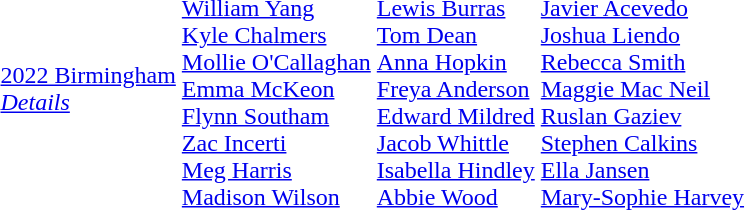<table>
<tr>
<td><a href='#'>2022 Birmingham</a><br><em><a href='#'>Details</a></em></td>
<td valign=top><br><a href='#'>William Yang</a>  <br><a href='#'>Kyle Chalmers</a> <br><a href='#'>Mollie O'Callaghan</a>  <br><a href='#'>Emma McKeon</a>  <br><a href='#'>Flynn Southam</a> <br><a href='#'>Zac Incerti</a> <br><a href='#'>Meg Harris</a> <br><a href='#'>Madison Wilson</a></td>
<td><br><a href='#'>Lewis Burras</a> <br><a href='#'>Tom Dean</a>  <br><a href='#'>Anna Hopkin</a>  <br><a href='#'>Freya Anderson</a>  <br><a href='#'>Edward Mildred</a> <br><a href='#'>Jacob Whittle</a> <br><a href='#'>Isabella Hindley</a> <br><a href='#'>Abbie Wood</a></td>
<td valign=top><br><a href='#'>Javier Acevedo</a>  <br><a href='#'>Joshua Liendo</a>  <br><a href='#'>Rebecca Smith</a>  <br><a href='#'>Maggie Mac Neil</a>  <br><a href='#'>Ruslan Gaziev</a> <br><a href='#'>Stephen Calkins</a> <br><a href='#'>Ella Jansen</a> <br><a href='#'>Mary-Sophie Harvey</a></td>
</tr>
</table>
